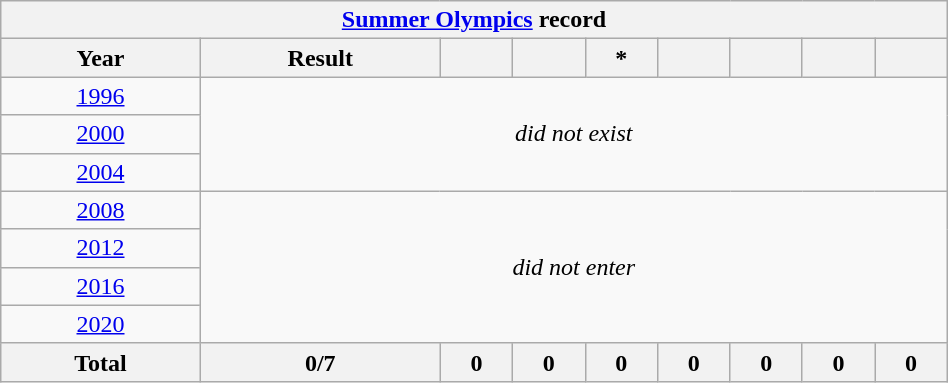<table class="wikitable" style="text-align: center; width:50%;">
<tr>
<th colspan=10><a href='#'>Summer Olympics</a> record</th>
</tr>
<tr>
<th>Year</th>
<th>Result</th>
<th></th>
<th></th>
<th>*</th>
<th></th>
<th></th>
<th></th>
<th></th>
</tr>
<tr>
<td> <a href='#'>1996</a></td>
<td colspan=8 rowspan=3><em>did not exist</em></td>
</tr>
<tr>
<td> <a href='#'>2000</a></td>
</tr>
<tr>
<td> <a href='#'>2004</a></td>
</tr>
<tr>
<td> <a href='#'>2008</a></td>
<td colspan=8 rowspan=4><em>did not enter</em></td>
</tr>
<tr>
<td> <a href='#'>2012</a></td>
</tr>
<tr>
<td> <a href='#'>2016</a></td>
</tr>
<tr>
<td> <a href='#'>2020</a></td>
</tr>
<tr>
<th>Total</th>
<th>0/7</th>
<th>0</th>
<th>0</th>
<th>0</th>
<th>0</th>
<th>0</th>
<th>0</th>
<th>0</th>
</tr>
</table>
